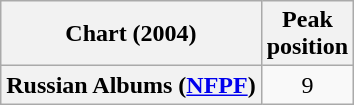<table class="wikitable sortable plainrowheaders" style="text-align:center">
<tr>
<th scope="col">Chart (2004)</th>
<th scope="col">Peak<br>position</th>
</tr>
<tr>
<th scope="row">Russian Albums (<a href='#'>NFPF</a>)</th>
<td>9</td>
</tr>
</table>
